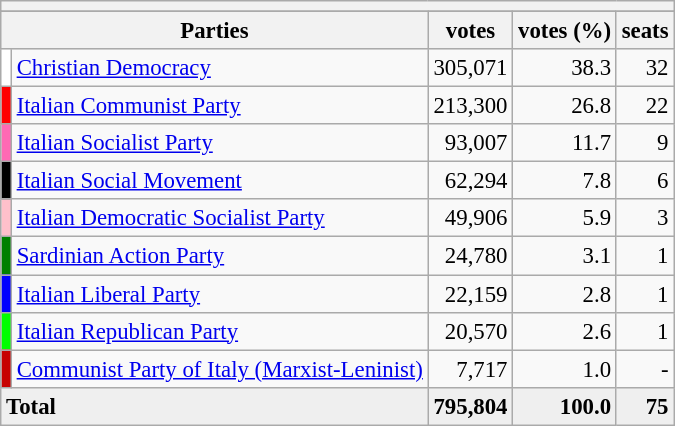<table class="wikitable" style="font-size:95%">
<tr>
<th colspan=5></th>
</tr>
<tr>
</tr>
<tr style="background:#efefef;">
<th Colspan=2>Parties</th>
<th>votes</th>
<th>votes (%)</th>
<th>seats</th>
</tr>
<tr>
<td bgcolor=White></td>
<td><a href='#'>Christian Democracy</a></td>
<td align=right>305,071</td>
<td align=right>38.3</td>
<td align=right>32</td>
</tr>
<tr>
<td bgcolor=Red></td>
<td><a href='#'>Italian Communist Party</a></td>
<td align=right>213,300</td>
<td align=right>26.8</td>
<td align=right>22</td>
</tr>
<tr>
<td bgcolor=Hotpink></td>
<td><a href='#'>Italian Socialist Party</a></td>
<td align=right>93,007</td>
<td align=right>11.7</td>
<td align=right>9</td>
</tr>
<tr>
<td bgcolor=Black></td>
<td><a href='#'>Italian Social Movement</a></td>
<td align=right>62,294</td>
<td align=right>7.8</td>
<td align=right>6</td>
</tr>
<tr>
<td bgcolor=Pink></td>
<td><a href='#'>Italian Democratic Socialist Party</a></td>
<td align=right>49,906</td>
<td align=right>5.9</td>
<td align=right>3</td>
</tr>
<tr>
<td bgcolor=Green></td>
<td><a href='#'>Sardinian Action Party</a></td>
<td align=right>24,780</td>
<td align=right>3.1</td>
<td align=right>1</td>
</tr>
<tr>
<td bgcolor=Blue></td>
<td><a href='#'>Italian Liberal Party</a></td>
<td align=right>22,159</td>
<td align=right>2.8</td>
<td align=right>1</td>
</tr>
<tr>
<td bgcolor=Lime></td>
<td><a href='#'>Italian Republican Party</a></td>
<td align=right>20,570</td>
<td align=right>2.6</td>
<td align=right>1</td>
</tr>
<tr>
<td bgcolor=#C70201></td>
<td><a href='#'>Communist Party of Italy (Marxist-Leninist)</a></td>
<td align=right>7,717</td>
<td align=right>1.0</td>
<td align=right>-</td>
</tr>
<tr style="background:#efefef;">
<td colspan=2><strong>Total</strong></td>
<td align=right><strong>795,804</strong></td>
<td align=right><strong>100.0</strong></td>
<td align=right><strong>75</strong></td>
</tr>
</table>
